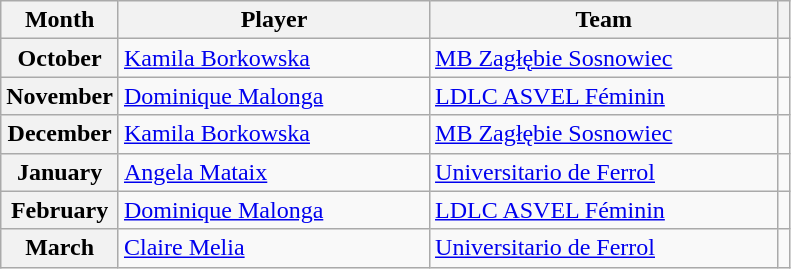<table class="wikitable" style="text-align: center;">
<tr>
<th>Month</th>
<th style="width:200px;">Player</th>
<th style="width:225px;">Team</th>
<th></th>
</tr>
<tr>
<th>October</th>
<td align=left> <a href='#'>Kamila Borkowska</a></td>
<td align=left> <a href='#'>MB Zagłębie Sosnowiec</a></td>
<td></td>
</tr>
<tr>
<th>November</th>
<td align=left> <a href='#'>Dominique Malonga</a></td>
<td align=left> <a href='#'>LDLC ASVEL Féminin</a></td>
<td></td>
</tr>
<tr>
<th>December</th>
<td align=left> <a href='#'>Kamila Borkowska</a></td>
<td align=left> <a href='#'>MB Zagłębie Sosnowiec</a></td>
<td></td>
</tr>
<tr>
<th>January</th>
<td align=left> <a href='#'>Angela Mataix</a></td>
<td align=left> <a href='#'>Universitario de Ferrol</a></td>
<td></td>
</tr>
<tr>
<th>February</th>
<td align=left> <a href='#'>Dominique Malonga</a></td>
<td align=left> <a href='#'>LDLC ASVEL Féminin</a></td>
<td></td>
</tr>
<tr>
<th>March</th>
<td align=left> <a href='#'>Claire Melia</a></td>
<td align=left> <a href='#'>Universitario de Ferrol</a></td>
<td></td>
</tr>
</table>
